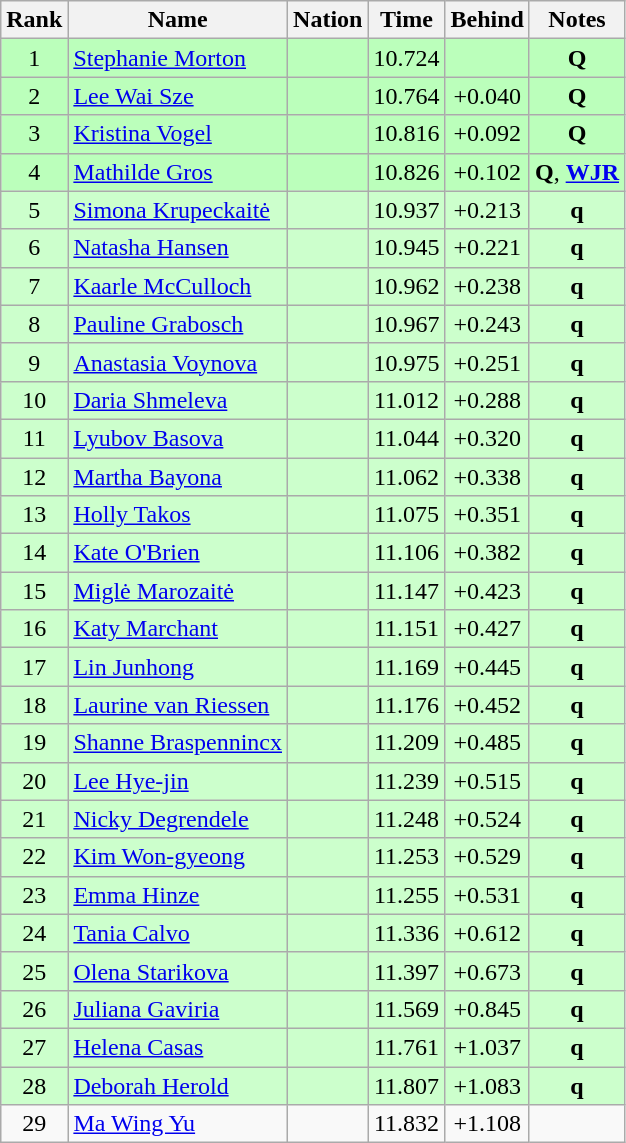<table class="wikitable sortable" style="text-align:center">
<tr>
<th>Rank</th>
<th>Name</th>
<th>Nation</th>
<th>Time</th>
<th>Behind</th>
<th>Notes</th>
</tr>
<tr bgcolor=bbffbb>
<td>1</td>
<td align=left><a href='#'>Stephanie Morton</a></td>
<td align=left></td>
<td>10.724</td>
<td></td>
<td><strong>Q</strong></td>
</tr>
<tr bgcolor=bbffbb>
<td>2</td>
<td align=left><a href='#'>Lee Wai Sze</a></td>
<td align=left></td>
<td>10.764</td>
<td>+0.040</td>
<td><strong>Q</strong></td>
</tr>
<tr bgcolor=bbffbb>
<td>3</td>
<td align=left><a href='#'>Kristina Vogel</a></td>
<td align=left></td>
<td>10.816</td>
<td>+0.092</td>
<td><strong>Q</strong></td>
</tr>
<tr bgcolor=bbffbb>
<td>4</td>
<td align=left><a href='#'>Mathilde Gros</a></td>
<td align=left></td>
<td>10.826</td>
<td>+0.102</td>
<td><strong>Q</strong>, <strong><a href='#'>WJR</a></strong></td>
</tr>
<tr bgcolor=ccffcc>
<td>5</td>
<td align=left><a href='#'>Simona Krupeckaitė</a></td>
<td align=left></td>
<td>10.937</td>
<td>+0.213</td>
<td><strong>q</strong></td>
</tr>
<tr bgcolor=ccffcc>
<td>6</td>
<td align=left><a href='#'>Natasha Hansen</a></td>
<td align=left></td>
<td>10.945</td>
<td>+0.221</td>
<td><strong>q</strong></td>
</tr>
<tr bgcolor=ccffcc>
<td>7</td>
<td align=left><a href='#'>Kaarle McCulloch</a></td>
<td align=left></td>
<td>10.962</td>
<td>+0.238</td>
<td><strong>q</strong></td>
</tr>
<tr bgcolor=ccffcc>
<td>8</td>
<td align=left><a href='#'>Pauline Grabosch</a></td>
<td align=left></td>
<td>10.967</td>
<td>+0.243</td>
<td><strong>q</strong></td>
</tr>
<tr bgcolor=ccffcc>
<td>9</td>
<td align=left><a href='#'>Anastasia Voynova</a></td>
<td align=left></td>
<td>10.975</td>
<td>+0.251</td>
<td><strong>q</strong></td>
</tr>
<tr bgcolor=ccffcc>
<td>10</td>
<td align=left><a href='#'>Daria Shmeleva</a></td>
<td align=left></td>
<td>11.012</td>
<td>+0.288</td>
<td><strong>q</strong></td>
</tr>
<tr bgcolor=ccffcc>
<td>11</td>
<td align=left><a href='#'>Lyubov Basova</a></td>
<td align=left></td>
<td>11.044</td>
<td>+0.320</td>
<td><strong>q</strong></td>
</tr>
<tr bgcolor=ccffcc>
<td>12</td>
<td align=left><a href='#'>Martha Bayona</a></td>
<td align=left></td>
<td>11.062</td>
<td>+0.338</td>
<td><strong>q</strong></td>
</tr>
<tr bgcolor=ccffcc>
<td>13</td>
<td align=left><a href='#'>Holly Takos</a></td>
<td align=left></td>
<td>11.075</td>
<td>+0.351</td>
<td><strong>q</strong></td>
</tr>
<tr bgcolor=ccffcc>
<td>14</td>
<td align=left><a href='#'>Kate O'Brien</a></td>
<td align=left></td>
<td>11.106</td>
<td>+0.382</td>
<td><strong>q</strong></td>
</tr>
<tr bgcolor=ccffcc>
<td>15</td>
<td align=left><a href='#'>Miglė Marozaitė</a></td>
<td align=left></td>
<td>11.147</td>
<td>+0.423</td>
<td><strong>q</strong></td>
</tr>
<tr bgcolor=ccffcc>
<td>16</td>
<td align=left><a href='#'>Katy Marchant</a></td>
<td align=left></td>
<td>11.151</td>
<td>+0.427</td>
<td><strong>q</strong></td>
</tr>
<tr bgcolor=ccffcc>
<td>17</td>
<td align=left><a href='#'>Lin Junhong</a></td>
<td align=left></td>
<td>11.169</td>
<td>+0.445</td>
<td><strong>q</strong></td>
</tr>
<tr bgcolor=ccffcc>
<td>18</td>
<td align=left><a href='#'>Laurine van Riessen</a></td>
<td align=left></td>
<td>11.176</td>
<td>+0.452</td>
<td><strong>q</strong></td>
</tr>
<tr bgcolor=ccffcc>
<td>19</td>
<td align=left><a href='#'>Shanne Braspennincx</a></td>
<td align=left></td>
<td>11.209</td>
<td>+0.485</td>
<td><strong>q</strong></td>
</tr>
<tr bgcolor=ccffcc>
<td>20</td>
<td align=left><a href='#'>Lee Hye-jin</a></td>
<td align=left></td>
<td>11.239</td>
<td>+0.515</td>
<td><strong>q</strong></td>
</tr>
<tr bgcolor=ccffcc>
<td>21</td>
<td align=left><a href='#'>Nicky Degrendele</a></td>
<td align=left></td>
<td>11.248</td>
<td>+0.524</td>
<td><strong>q</strong></td>
</tr>
<tr bgcolor=ccffcc>
<td>22</td>
<td align=left><a href='#'>Kim Won-gyeong</a></td>
<td align=left></td>
<td>11.253</td>
<td>+0.529</td>
<td><strong>q</strong></td>
</tr>
<tr bgcolor=ccffcc>
<td>23</td>
<td align=left><a href='#'>Emma Hinze</a></td>
<td align=left></td>
<td>11.255</td>
<td>+0.531</td>
<td><strong>q</strong></td>
</tr>
<tr bgcolor=ccffcc>
<td>24</td>
<td align=left><a href='#'>Tania Calvo</a></td>
<td align=left></td>
<td>11.336</td>
<td>+0.612</td>
<td><strong>q</strong></td>
</tr>
<tr bgcolor=ccffcc>
<td>25</td>
<td align=left><a href='#'>Olena Starikova</a></td>
<td align=left></td>
<td>11.397</td>
<td>+0.673</td>
<td><strong>q</strong></td>
</tr>
<tr bgcolor=ccffcc>
<td>26</td>
<td align=left><a href='#'>Juliana Gaviria</a></td>
<td align=left></td>
<td>11.569</td>
<td>+0.845</td>
<td><strong>q</strong></td>
</tr>
<tr bgcolor=ccffcc>
<td>27</td>
<td align=left><a href='#'>Helena Casas</a></td>
<td align=left></td>
<td>11.761</td>
<td>+1.037</td>
<td><strong>q</strong></td>
</tr>
<tr bgcolor=ccffcc>
<td>28</td>
<td align=left><a href='#'>Deborah Herold</a></td>
<td align=left></td>
<td>11.807</td>
<td>+1.083</td>
<td><strong>q</strong></td>
</tr>
<tr>
<td>29</td>
<td align=left><a href='#'>Ma Wing Yu</a></td>
<td align=left></td>
<td>11.832</td>
<td>+1.108</td>
<td></td>
</tr>
</table>
